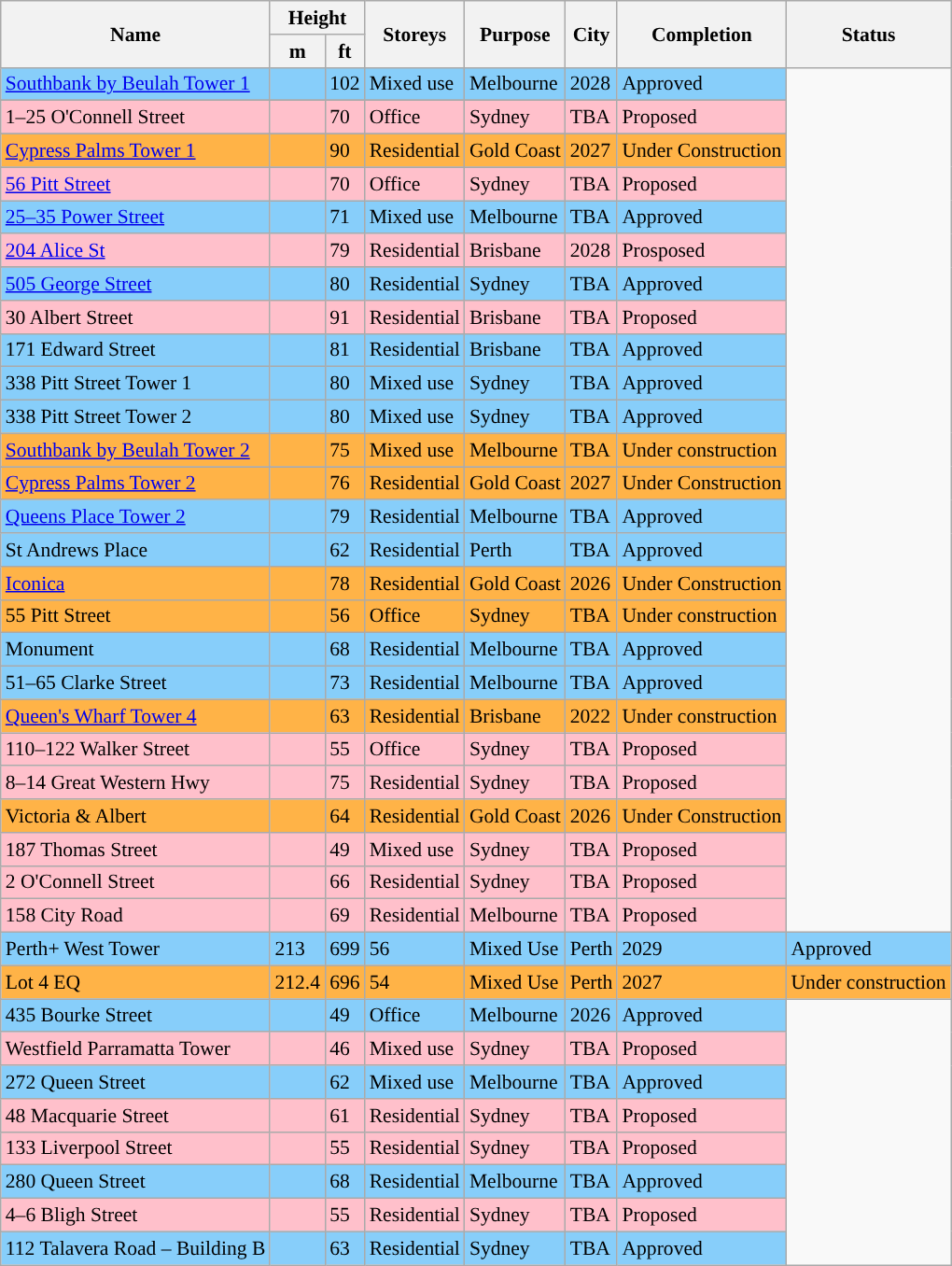<table class="wikitable sortable" style="font-size:90%">
<tr>
<th rowspan="2">Name</th>
<th colspan="2">Height</th>
<th rowspan="2">Storeys</th>
<th rowspan="2">Purpose</th>
<th rowspan="2">City</th>
<th rowspan="2">Completion</th>
<th rowspan="2">Status</th>
</tr>
<tr>
<th>m</th>
<th>ft</th>
</tr>
<tr style="background:#87CEFA;">
<td><a href='#'>Southbank by Beulah Tower 1</a></td>
<td></td>
<td>102</td>
<td>Mixed use</td>
<td>Melbourne</td>
<td>2028</td>
<td>Approved</td>
</tr>
<tr style="background: blue:">
</tr>
<tr style="width:90px; background:#87cefa;"| >
</tr>
<tr>
</tr>
<tr style="background: pink;">
<td>1–25 O'Connell Street</td>
<td></td>
<td>70</td>
<td>Office</td>
<td>Sydney</td>
<td>TBA</td>
<td>Proposed</td>
</tr>
<tr>
</tr>
<tr style="width:90px; background:#ffb347;"| >
<td><a href='#'>Cypress Palms Tower 1</a></td>
<td></td>
<td>90</td>
<td>Residential</td>
<td>Gold Coast</td>
<td>2027</td>
<td>Under Construction</td>
</tr>
<tr>
</tr>
<tr style="background: pink;">
<td><a href='#'>56 Pitt Street</a></td>
<td></td>
<td>70</td>
<td>Office</td>
<td>Sydney</td>
<td>TBA</td>
<td>Proposed</td>
</tr>
<tr style="background:#87CEFA;">
<td><a href='#'>25–35 Power Street</a></td>
<td></td>
<td>71</td>
<td>Mixed use</td>
<td>Melbourne</td>
<td>TBA</td>
<td>Approved</td>
</tr>
<tr style="width:90px; background:pink;"| >
<td><a href='#'>204 Alice St</a></td>
<td></td>
<td>79</td>
<td>Residential</td>
<td>Brisbane</td>
<td>2028</td>
<td>Prosposed</td>
</tr>
<tr style="background:#87CEFA;">
</tr>
<tr style="background: pink;">
</tr>
<tr style="background:#87CEFA;">
<td><a href='#'>505 George Street</a></td>
<td></td>
<td>80</td>
<td>Residential</td>
<td>Sydney</td>
<td>TBA</td>
<td>Approved</td>
</tr>
<tr style="width:90px; background:pink;"| >
<td>30 Albert Street</td>
<td></td>
<td>91</td>
<td>Residential</td>
<td>Brisbane</td>
<td>TBA</td>
<td>Proposed</td>
</tr>
<tr style="background:#87CEFA;">
<td>171 Edward Street</td>
<td></td>
<td>81</td>
<td>Residential</td>
<td>Brisbane</td>
<td>TBA</td>
<td>Approved</td>
</tr>
<tr style="background: #87CEFA;">
<td>338 Pitt Street Tower 1</td>
<td></td>
<td>80</td>
<td>Mixed use</td>
<td>Sydney</td>
<td>TBA</td>
<td>Approved</td>
</tr>
<tr style="width:90px; background:#87cefa;"| >
<td>338 Pitt Street Tower 2</td>
<td></td>
<td>80</td>
<td>Mixed use</td>
<td>Sydney</td>
<td>TBA</td>
<td>Approved</td>
</tr>
<tr style="background:#FFB347;">
<td><a href='#'>Southbank by Beulah Tower 2</a></td>
<td></td>
<td>75</td>
<td>Mixed use</td>
<td>Melbourne</td>
<td>TBA</td>
<td>Under construction</td>
</tr>
<tr>
</tr>
<tr style="width:90px; background:#ffb347;"| >
<td><a href='#'>Cypress Palms Tower 2</a></td>
<td></td>
<td>76</td>
<td>Residential</td>
<td>Gold Coast</td>
<td>2027</td>
<td>Under Construction</td>
</tr>
<tr style="background:#87CEFA;">
<td><a href='#'>Queens Place Tower 2</a></td>
<td></td>
<td>79</td>
<td>Residential</td>
<td>Melbourne</td>
<td>TBA</td>
<td>Approved</td>
</tr>
<tr style="background: #87CEFA;">
<td>St Andrews Place</td>
<td></td>
<td>62</td>
<td>Residential</td>
<td>Perth</td>
<td>TBA</td>
<td>Approved</td>
</tr>
<tr style="background:#ffb347;">
<td><a href='#'>Iconica</a></td>
<td></td>
<td>78</td>
<td>Residential</td>
<td>Gold Coast</td>
<td>2026</td>
<td>Under Construction</td>
</tr>
<tr style="width:90px; background:#ffb347;"| >
<td>55 Pitt Street</td>
<td></td>
<td>56</td>
<td>Office</td>
<td>Sydney</td>
<td>TBA</td>
<td>Under construction</td>
</tr>
<tr style="background: #87CEFA;">
<td>Monument</td>
<td></td>
<td>68</td>
<td>Residential</td>
<td>Melbourne</td>
<td>TBA</td>
<td>Approved</td>
</tr>
<tr style="background:#87CEFA;">
<td>51–65 Clarke Street</td>
<td></td>
<td>73</td>
<td>Residential</td>
<td>Melbourne</td>
<td>TBA</td>
<td>Approved</td>
</tr>
<tr style="background:#FFB347;">
<td><a href='#'>Queen's Wharf Tower 4</a></td>
<td></td>
<td>63</td>
<td>Residential</td>
<td>Brisbane</td>
<td>2022</td>
<td>Under construction</td>
</tr>
<tr style="background: pink;">
<td>110–122 Walker Street</td>
<td></td>
<td>55</td>
<td>Office</td>
<td>Sydney</td>
<td>TBA</td>
<td>Proposed</td>
</tr>
<tr style="background: pink;">
<td>8–14 Great Western Hwy</td>
<td></td>
<td>75</td>
<td>Residential</td>
<td>Sydney</td>
<td>TBA</td>
<td>Proposed</td>
</tr>
<tr style="width:90px; background:#ffb347;"| >
<td>Victoria & Albert</td>
<td></td>
<td>64</td>
<td>Residential</td>
<td>Gold Coast</td>
<td>2026</td>
<td>Under Construction</td>
</tr>
<tr style="background: pink;">
<td>187 Thomas Street</td>
<td></td>
<td>49</td>
<td>Mixed use</td>
<td>Sydney</td>
<td>TBA</td>
<td>Proposed</td>
</tr>
<tr style="background: pink;">
<td>2 O'Connell Street</td>
<td></td>
<td>66</td>
<td>Residential</td>
<td>Sydney</td>
<td>TBA</td>
<td>Proposed</td>
</tr>
<tr style="background: pink;">
<td>158 City Road</td>
<td></td>
<td>69</td>
<td>Residential</td>
<td>Melbourne</td>
<td>TBA</td>
<td>Proposed</td>
</tr>
<tr style="background:#87CEFA;">
<td>Perth+ West Tower</td>
<td>213</td>
<td>699</td>
<td>56</td>
<td>Mixed Use</td>
<td>Perth</td>
<td>2029</td>
<td>Approved</td>
</tr>
<tr style="background:#FFB347;">
<td>Lot 4 EQ</td>
<td>212.4</td>
<td>696</td>
<td>54</td>
<td>Mixed Use</td>
<td>Perth</td>
<td>2027</td>
<td>Under construction</td>
</tr>
<tr style="background:#87CEFA;">
<td>435 Bourke Street</td>
<td></td>
<td>49</td>
<td>Office</td>
<td>Melbourne</td>
<td>2026</td>
<td>Approved</td>
</tr>
<tr style="background: pink;">
<td>Westfield Parramatta Tower</td>
<td></td>
<td>46</td>
<td>Mixed use</td>
<td>Sydney</td>
<td>TBA</td>
<td>Proposed</td>
</tr>
<tr style="background:#87CEFA;">
<td>272 Queen Street</td>
<td></td>
<td>62</td>
<td>Mixed use</td>
<td>Melbourne</td>
<td>TBA</td>
<td>Approved</td>
</tr>
<tr style="background: pink;">
<td>48 Macquarie Street</td>
<td></td>
<td>61</td>
<td>Residential</td>
<td>Sydney</td>
<td>TBA</td>
<td>Proposed</td>
</tr>
<tr style="background: pink;">
<td>133 Liverpool Street</td>
<td></td>
<td>55</td>
<td>Residential</td>
<td>Sydney</td>
<td>TBA</td>
<td>Proposed</td>
</tr>
<tr style="background:#87CEFA;">
<td>280 Queen Street</td>
<td></td>
<td>68</td>
<td>Residential</td>
<td>Melbourne</td>
<td>TBA</td>
<td>Approved</td>
</tr>
<tr style="background: pink;">
<td>4–6 Bligh Street</td>
<td></td>
<td>55</td>
<td>Residential</td>
<td>Sydney</td>
<td>TBA</td>
<td>Proposed</td>
</tr>
<tr style="background:#87CEFA;">
<td>112 Talavera Road – Building B</td>
<td></td>
<td>63</td>
<td>Residential</td>
<td>Sydney</td>
<td>TBA</td>
<td>Approved</td>
</tr>
</table>
